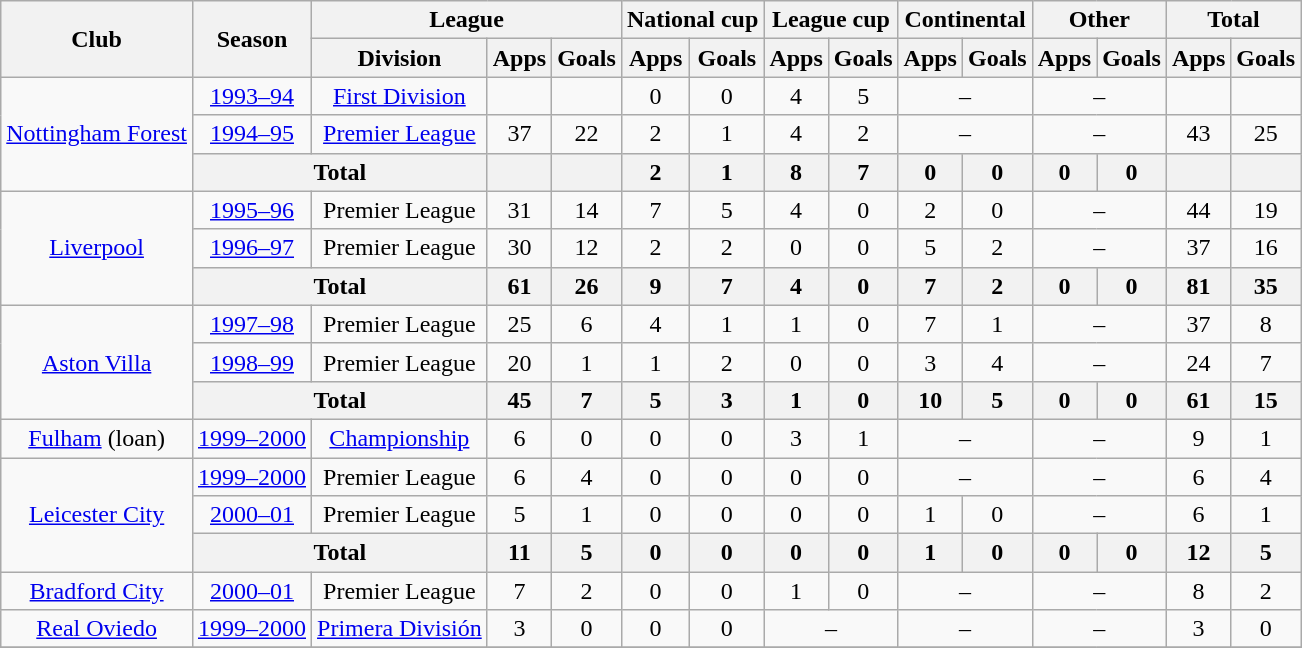<table class="wikitable" style="text-align:center">
<tr>
<th rowspan="2">Club</th>
<th rowspan="2">Season</th>
<th colspan="3">League</th>
<th colspan="2">National cup</th>
<th colspan="2">League cup</th>
<th colspan="2">Continental</th>
<th colspan="2">Other</th>
<th colspan="2">Total</th>
</tr>
<tr>
<th>Division</th>
<th>Apps</th>
<th>Goals</th>
<th>Apps</th>
<th>Goals</th>
<th>Apps</th>
<th>Goals</th>
<th>Apps</th>
<th>Goals</th>
<th>Apps</th>
<th>Goals</th>
<th>Apps</th>
<th>Goals</th>
</tr>
<tr>
<td rowspan="3"><a href='#'>Nottingham Forest</a></td>
<td><a href='#'>1993–94</a></td>
<td><a href='#'>First Division</a></td>
<td></td>
<td></td>
<td>0</td>
<td>0</td>
<td>4</td>
<td>5</td>
<td colspan="2">–</td>
<td colspan="2">–</td>
<td></td>
<td></td>
</tr>
<tr>
<td><a href='#'>1994–95</a></td>
<td><a href='#'>Premier League</a></td>
<td>37</td>
<td>22</td>
<td>2</td>
<td>1</td>
<td>4</td>
<td>2</td>
<td colspan="2">–</td>
<td colspan="2">–</td>
<td>43</td>
<td>25</td>
</tr>
<tr>
<th colspan="2">Total</th>
<th></th>
<th></th>
<th>2</th>
<th>1</th>
<th>8</th>
<th>7</th>
<th>0</th>
<th>0</th>
<th>0</th>
<th>0</th>
<th></th>
<th></th>
</tr>
<tr>
<td rowspan="3"><a href='#'>Liverpool</a></td>
<td><a href='#'>1995–96</a></td>
<td>Premier League</td>
<td>31</td>
<td>14</td>
<td>7</td>
<td>5</td>
<td>4</td>
<td>0</td>
<td>2</td>
<td>0</td>
<td colspan="2">–</td>
<td>44</td>
<td>19</td>
</tr>
<tr>
<td><a href='#'>1996–97</a></td>
<td>Premier League</td>
<td>30</td>
<td>12</td>
<td>2</td>
<td>2</td>
<td>0</td>
<td>0</td>
<td>5</td>
<td>2</td>
<td colspan="2">–</td>
<td>37</td>
<td>16</td>
</tr>
<tr>
<th colspan="2">Total</th>
<th>61</th>
<th>26</th>
<th>9</th>
<th>7</th>
<th>4</th>
<th>0</th>
<th>7</th>
<th>2</th>
<th>0</th>
<th>0</th>
<th>81</th>
<th>35</th>
</tr>
<tr>
<td rowspan="3"><a href='#'>Aston Villa</a></td>
<td><a href='#'>1997–98</a></td>
<td>Premier League</td>
<td>25</td>
<td>6</td>
<td>4</td>
<td>1</td>
<td>1</td>
<td>0</td>
<td>7</td>
<td>1</td>
<td colspan="2">–</td>
<td>37</td>
<td>8</td>
</tr>
<tr>
<td><a href='#'>1998–99</a></td>
<td>Premier League</td>
<td>20</td>
<td>1</td>
<td>1</td>
<td>2</td>
<td>0</td>
<td>0</td>
<td>3</td>
<td>4</td>
<td colspan="2">–</td>
<td>24</td>
<td>7</td>
</tr>
<tr>
<th colspan="2">Total</th>
<th>45</th>
<th>7</th>
<th>5</th>
<th>3</th>
<th>1</th>
<th>0</th>
<th>10</th>
<th>5</th>
<th>0</th>
<th>0</th>
<th>61</th>
<th>15</th>
</tr>
<tr>
<td><a href='#'>Fulham</a> (loan)</td>
<td><a href='#'>1999–2000</a></td>
<td><a href='#'>Championship</a></td>
<td>6</td>
<td>0</td>
<td>0</td>
<td>0</td>
<td>3</td>
<td>1</td>
<td colspan="2">–</td>
<td colspan="2">–</td>
<td>9</td>
<td>1</td>
</tr>
<tr>
<td rowspan="3"><a href='#'>Leicester City</a></td>
<td><a href='#'>1999–2000</a></td>
<td>Premier League</td>
<td>6</td>
<td>4</td>
<td>0</td>
<td>0</td>
<td>0</td>
<td>0</td>
<td colspan="2">–</td>
<td colspan="2">–</td>
<td>6</td>
<td>4</td>
</tr>
<tr>
<td><a href='#'>2000–01</a></td>
<td>Premier League</td>
<td>5</td>
<td>1</td>
<td>0</td>
<td>0</td>
<td>0</td>
<td>0</td>
<td>1</td>
<td>0</td>
<td colspan="2">–</td>
<td>6</td>
<td>1</td>
</tr>
<tr>
<th colspan="2">Total</th>
<th>11</th>
<th>5</th>
<th>0</th>
<th>0</th>
<th>0</th>
<th>0</th>
<th>1</th>
<th>0</th>
<th>0</th>
<th>0</th>
<th>12</th>
<th>5</th>
</tr>
<tr>
<td><a href='#'>Bradford City</a></td>
<td><a href='#'>2000–01</a></td>
<td>Premier League</td>
<td>7</td>
<td>2</td>
<td>0</td>
<td>0</td>
<td>1</td>
<td>0</td>
<td colspan="2">–</td>
<td colspan="2">–</td>
<td>8</td>
<td>2</td>
</tr>
<tr>
<td><a href='#'>Real Oviedo</a></td>
<td><a href='#'>1999–2000</a></td>
<td><a href='#'>Primera División</a></td>
<td>3</td>
<td>0</td>
<td>0</td>
<td>0</td>
<td colspan="2">–</td>
<td colspan="2">–</td>
<td colspan="2">–</td>
<td>3</td>
<td>0</td>
</tr>
<tr>
</tr>
</table>
